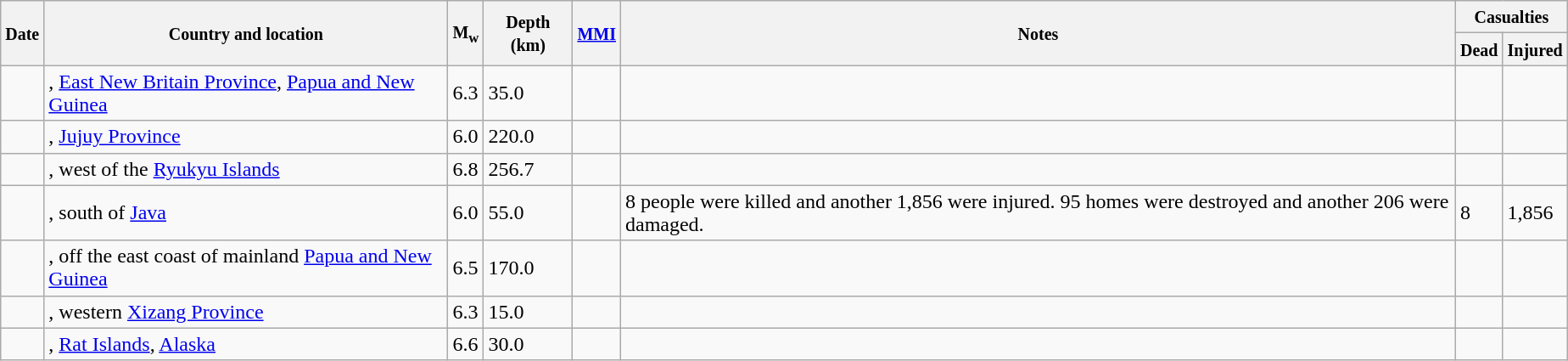<table class="wikitable sortable sort-under" style="border:1px black; margin-left:1em;">
<tr>
<th rowspan="2"><small>Date</small></th>
<th rowspan="2" style="width: 310px"><small>Country and location</small></th>
<th rowspan="2"><small>M<sub>w</sub></small></th>
<th rowspan="2"><small>Depth (km)</small></th>
<th rowspan="2"><small><a href='#'>MMI</a></small></th>
<th rowspan="2" class="unsortable"><small>Notes</small></th>
<th colspan="2"><small>Casualties</small></th>
</tr>
<tr>
<th><small>Dead</small></th>
<th><small>Injured</small></th>
</tr>
<tr>
<td></td>
<td>, <a href='#'>East New Britain Province</a>, <a href='#'>Papua and New Guinea</a></td>
<td>6.3</td>
<td>35.0</td>
<td></td>
<td></td>
<td></td>
<td></td>
</tr>
<tr>
<td></td>
<td>, <a href='#'>Jujuy Province</a></td>
<td>6.0</td>
<td>220.0</td>
<td></td>
<td></td>
<td></td>
<td></td>
</tr>
<tr>
<td></td>
<td>, west of the <a href='#'>Ryukyu Islands</a></td>
<td>6.8</td>
<td>256.7</td>
<td></td>
<td></td>
<td></td>
<td></td>
</tr>
<tr>
<td></td>
<td>, south of <a href='#'>Java</a></td>
<td>6.0</td>
<td>55.0</td>
<td></td>
<td>8 people were killed and another 1,856 were injured. 95 homes were destroyed and another 206 were damaged.</td>
<td>8</td>
<td>1,856</td>
</tr>
<tr>
<td></td>
<td>, off the east coast of mainland <a href='#'>Papua and New Guinea</a></td>
<td>6.5</td>
<td>170.0</td>
<td></td>
<td></td>
<td></td>
<td></td>
</tr>
<tr>
<td></td>
<td>, western <a href='#'>Xizang Province</a></td>
<td>6.3</td>
<td>15.0</td>
<td></td>
<td></td>
<td></td>
<td></td>
</tr>
<tr>
<td></td>
<td>, <a href='#'>Rat Islands</a>, <a href='#'>Alaska</a></td>
<td>6.6</td>
<td>30.0</td>
<td></td>
<td></td>
<td></td>
<td></td>
</tr>
</table>
